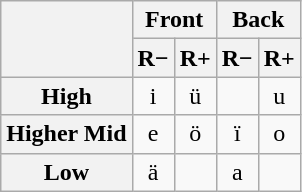<table style="text-align:center;" class="wikitable">
<tr>
<th rowspan="2"></th>
<th colspan="2">Front</th>
<th colspan="2">Back</th>
</tr>
<tr>
<th>R−</th>
<th>R+</th>
<th>R−</th>
<th>R+</th>
</tr>
<tr>
<th>High</th>
<td>i</td>
<td>ü</td>
<td></td>
<td>u</td>
</tr>
<tr>
<th>Higher Mid</th>
<td>e</td>
<td>ö</td>
<td>ï</td>
<td>o</td>
</tr>
<tr>
<th>Low</th>
<td>ä</td>
<td></td>
<td>a</td>
<td></td>
</tr>
</table>
